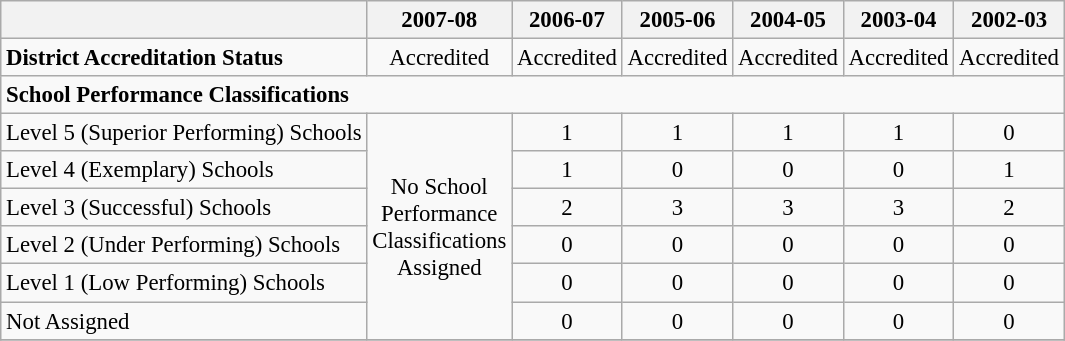<table class="wikitable" style="font-size: 95%;">
<tr>
<th></th>
<th>2007-08</th>
<th>2006-07</th>
<th>2005-06</th>
<th>2004-05</th>
<th>2003-04</th>
<th>2002-03</th>
</tr>
<tr>
<td align="left"><strong>District Accreditation Status</strong></td>
<td align="center">Accredited</td>
<td align="center">Accredited</td>
<td align="center">Accredited</td>
<td align="center">Accredited</td>
<td align="center">Accredited</td>
<td align="center">Accredited</td>
</tr>
<tr>
<td align="left" colspan="7"><strong>School Performance Classifications</strong></td>
</tr>
<tr>
<td align="left">Level 5 (Superior Performing) Schools</td>
<td align="center" rowspan="6">No School<br> Performance<br> Classifications<br> Assigned</td>
<td align="center">1</td>
<td align="center">1</td>
<td align="center">1</td>
<td align="center">1</td>
<td align="center">0</td>
</tr>
<tr>
<td align="left">Level 4 (Exemplary) Schools</td>
<td align="center">1</td>
<td align="center">0</td>
<td align="center">0</td>
<td align="center">0</td>
<td align="center">1</td>
</tr>
<tr>
<td align="left">Level 3 (Successful) Schools</td>
<td align="center">2</td>
<td align="center">3</td>
<td align="center">3</td>
<td align="center">3</td>
<td align="center">2</td>
</tr>
<tr>
<td align="left">Level 2 (Under Performing) Schools</td>
<td align="center">0</td>
<td align="center">0</td>
<td align="center">0</td>
<td align="center">0</td>
<td align="center">0</td>
</tr>
<tr>
<td align="left">Level 1 (Low Performing) Schools</td>
<td align="center">0</td>
<td align="center">0</td>
<td align="center">0</td>
<td align="center">0</td>
<td align="center">0</td>
</tr>
<tr>
<td align="left">Not Assigned</td>
<td align="center">0</td>
<td align="center">0</td>
<td align="center">0</td>
<td align="center">0</td>
<td align="center">0</td>
</tr>
<tr>
</tr>
</table>
